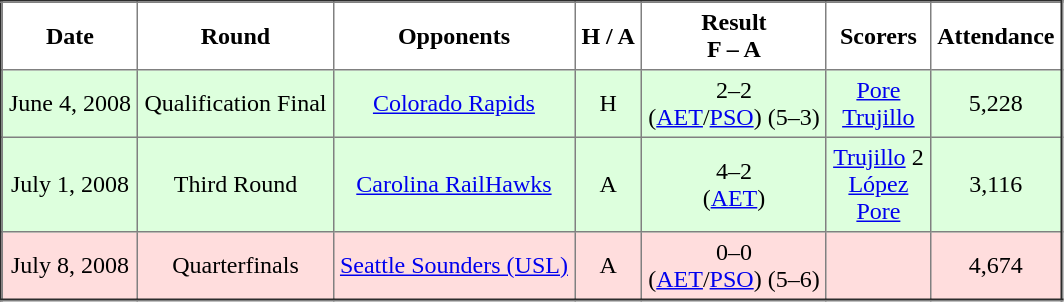<table border="2" cellpadding="4" style="border-collapse:collapse; text-align:center;">
<tr>
<th><strong>Date</strong></th>
<th><strong>Round</strong></th>
<th><strong>Opponents</strong></th>
<th><strong>H / A</strong></th>
<th><strong>Result<br>F – A</strong></th>
<th><strong>Scorers</strong></th>
<th><strong>Attendance</strong></th>
</tr>
<tr style="background:#dfd;">
<td>June 4, 2008</td>
<td>Qualification Final</td>
<td><a href='#'>Colorado Rapids</a></td>
<td>H</td>
<td>2–2 <br>(<a href='#'>AET</a>/<a href='#'>PSO</a>) (5–3)</td>
<td><a href='#'>Pore</a> <br> <a href='#'>Trujillo</a></td>
<td>5,228</td>
</tr>
<tr style="background:#dfd;">
<td>July 1, 2008</td>
<td>Third Round</td>
<td><a href='#'>Carolina RailHawks</a></td>
<td>A</td>
<td>4–2 <br> (<a href='#'>AET</a>)</td>
<td><a href='#'>Trujillo</a> 2 <br> <a href='#'>López</a> <br> <a href='#'>Pore</a></td>
<td>3,116</td>
</tr>
<tr style="background:#fdd;">
<td>July 8, 2008</td>
<td>Quarterfinals</td>
<td><a href='#'>Seattle Sounders (USL)</a></td>
<td>A</td>
<td>0–0 <br>(<a href='#'>AET</a>/<a href='#'>PSO</a>) (5–6)</td>
<td></td>
<td>4,674</td>
</tr>
</table>
